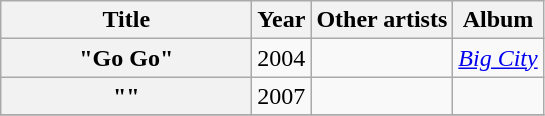<table class="wikitable plainrowheaders" style="text-align:center;" border="1">
<tr>
<th scope="col" style="width:10em;">Title</th>
<th scope="col">Year</th>
<th scope="col">Other artists</th>
<th scope="col">Album</th>
</tr>
<tr>
<th scope="row">"Go Go"</th>
<td>2004</td>
<td></td>
<td><em><a href='#'>Big City</a></em></td>
</tr>
<tr>
<th scope="row">"<a href='#'></a>"</th>
<td>2007</td>
<td></td>
<td></td>
</tr>
<tr>
</tr>
</table>
